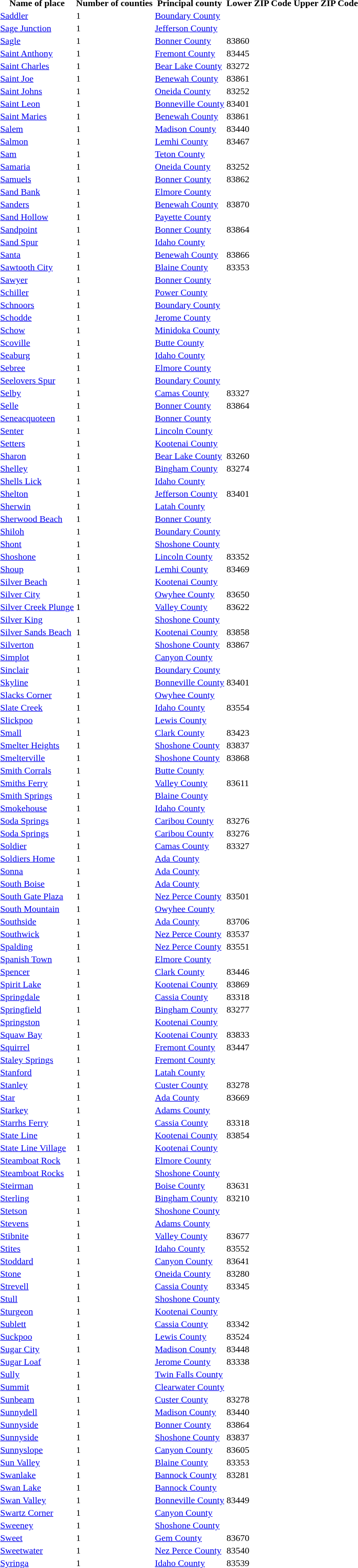<table>
<tr>
<th>Name of place</th>
<th>Number of counties</th>
<th>Principal county</th>
<th>Lower ZIP Code</th>
<th>Upper ZIP Code</th>
</tr>
<tr --->
<td><a href='#'>Saddler</a></td>
<td>1</td>
<td><a href='#'>Boundary County</a></td>
<td> </td>
<td> </td>
</tr>
<tr --->
<td><a href='#'>Sage Junction</a></td>
<td>1</td>
<td><a href='#'>Jefferson County</a></td>
<td> </td>
<td> </td>
</tr>
<tr --->
<td><a href='#'>Sagle</a></td>
<td>1</td>
<td><a href='#'>Bonner County</a></td>
<td>83860</td>
<td> </td>
</tr>
<tr --->
<td><a href='#'>Saint Anthony</a></td>
<td>1</td>
<td><a href='#'>Fremont County</a></td>
<td>83445</td>
<td> </td>
</tr>
<tr --->
<td><a href='#'>Saint Charles</a></td>
<td>1</td>
<td><a href='#'>Bear Lake County</a></td>
<td>83272</td>
<td> </td>
</tr>
<tr --->
<td><a href='#'>Saint Joe</a></td>
<td>1</td>
<td><a href='#'>Benewah County</a></td>
<td>83861</td>
<td> </td>
</tr>
<tr --->
<td><a href='#'>Saint Johns</a></td>
<td>1</td>
<td><a href='#'>Oneida County</a></td>
<td>83252</td>
<td> </td>
</tr>
<tr --->
<td><a href='#'>Saint Leon</a></td>
<td>1</td>
<td><a href='#'>Bonneville County</a></td>
<td>83401</td>
<td> </td>
</tr>
<tr --->
<td><a href='#'>Saint Maries</a></td>
<td>1</td>
<td><a href='#'>Benewah County</a></td>
<td>83861</td>
<td> </td>
</tr>
<tr --->
<td><a href='#'>Salem</a></td>
<td>1</td>
<td><a href='#'>Madison County</a></td>
<td>83440</td>
<td> </td>
</tr>
<tr --->
<td><a href='#'>Salmon</a></td>
<td>1</td>
<td><a href='#'>Lemhi County</a></td>
<td>83467</td>
<td> </td>
</tr>
<tr --->
<td><a href='#'>Sam</a></td>
<td>1</td>
<td><a href='#'>Teton County</a></td>
<td> </td>
<td> </td>
</tr>
<tr --->
<td><a href='#'>Samaria</a></td>
<td>1</td>
<td><a href='#'>Oneida County</a></td>
<td>83252</td>
<td> </td>
</tr>
<tr --->
<td><a href='#'>Samuels</a></td>
<td>1</td>
<td><a href='#'>Bonner County</a></td>
<td>83862</td>
<td> </td>
</tr>
<tr --->
<td><a href='#'>Sand Bank</a></td>
<td>1</td>
<td><a href='#'>Elmore County</a></td>
<td> </td>
<td> </td>
</tr>
<tr --->
<td><a href='#'>Sanders</a></td>
<td>1</td>
<td><a href='#'>Benewah County</a></td>
<td>83870</td>
<td> </td>
</tr>
<tr --->
<td><a href='#'>Sand Hollow</a></td>
<td>1</td>
<td><a href='#'>Payette County</a></td>
<td> </td>
<td> </td>
</tr>
<tr --->
<td><a href='#'>Sandpoint</a></td>
<td>1</td>
<td><a href='#'>Bonner County</a></td>
<td>83864</td>
<td> </td>
</tr>
<tr --->
<td><a href='#'>Sand Spur</a></td>
<td>1</td>
<td><a href='#'>Idaho County</a></td>
<td> </td>
<td> </td>
</tr>
<tr --->
<td><a href='#'>Santa</a></td>
<td>1</td>
<td><a href='#'>Benewah County</a></td>
<td>83866</td>
<td> </td>
</tr>
<tr --->
<td><a href='#'>Sawtooth City</a></td>
<td>1</td>
<td><a href='#'>Blaine County</a></td>
<td>83353</td>
<td> </td>
</tr>
<tr --->
<td><a href='#'>Sawyer</a></td>
<td>1</td>
<td><a href='#'>Bonner County</a></td>
<td> </td>
<td> </td>
</tr>
<tr --->
<td><a href='#'>Schiller</a></td>
<td>1</td>
<td><a href='#'>Power County</a></td>
<td> </td>
<td> </td>
</tr>
<tr --->
<td><a href='#'>Schnoors</a></td>
<td>1</td>
<td><a href='#'>Boundary County</a></td>
<td> </td>
<td> </td>
</tr>
<tr --->
<td><a href='#'>Schodde</a></td>
<td>1</td>
<td><a href='#'>Jerome County</a></td>
<td> </td>
<td> </td>
</tr>
<tr --->
<td><a href='#'>Schow</a></td>
<td>1</td>
<td><a href='#'>Minidoka County</a></td>
<td> </td>
<td> </td>
</tr>
<tr --->
<td><a href='#'>Scoville</a></td>
<td>1</td>
<td><a href='#'>Butte County</a></td>
<td> </td>
<td> </td>
</tr>
<tr --->
<td><a href='#'>Seaburg</a></td>
<td>1</td>
<td><a href='#'>Idaho County</a></td>
<td> </td>
<td> </td>
</tr>
<tr --->
<td><a href='#'>Sebree</a></td>
<td>1</td>
<td><a href='#'>Elmore County</a></td>
<td> </td>
<td> </td>
</tr>
<tr --->
<td><a href='#'>Seelovers Spur</a></td>
<td>1</td>
<td><a href='#'>Boundary County</a></td>
<td> </td>
<td> </td>
</tr>
<tr --->
<td><a href='#'>Selby</a></td>
<td>1</td>
<td><a href='#'>Camas County</a></td>
<td>83327</td>
<td> </td>
</tr>
<tr --->
<td><a href='#'>Selle</a></td>
<td>1</td>
<td><a href='#'>Bonner County</a></td>
<td>83864</td>
<td> </td>
</tr>
<tr --->
<td><a href='#'>Seneacquoteen</a></td>
<td>1</td>
<td><a href='#'>Bonner County</a></td>
<td> </td>
<td> </td>
</tr>
<tr --->
<td><a href='#'>Senter</a></td>
<td>1</td>
<td><a href='#'>Lincoln County</a></td>
<td> </td>
<td> </td>
</tr>
<tr --->
<td><a href='#'>Setters</a></td>
<td>1</td>
<td><a href='#'>Kootenai County</a></td>
<td> </td>
<td> </td>
</tr>
<tr --->
<td><a href='#'>Sharon</a></td>
<td>1</td>
<td><a href='#'>Bear Lake County</a></td>
<td>83260</td>
<td> </td>
</tr>
<tr --->
<td><a href='#'>Shelley</a></td>
<td>1</td>
<td><a href='#'>Bingham County</a></td>
<td>83274</td>
<td> </td>
</tr>
<tr --->
<td><a href='#'>Shells Lick</a></td>
<td>1</td>
<td><a href='#'>Idaho County</a></td>
<td> </td>
<td> </td>
</tr>
<tr --->
<td><a href='#'>Shelton</a></td>
<td>1</td>
<td><a href='#'>Jefferson County</a></td>
<td>83401</td>
<td> </td>
</tr>
<tr --->
<td><a href='#'>Sherwin</a></td>
<td>1</td>
<td><a href='#'>Latah County</a></td>
<td> </td>
<td> </td>
</tr>
<tr --->
<td><a href='#'>Sherwood Beach</a></td>
<td>1</td>
<td><a href='#'>Bonner County</a></td>
<td> </td>
<td> </td>
</tr>
<tr --->
<td><a href='#'>Shiloh</a></td>
<td>1</td>
<td><a href='#'>Boundary County</a></td>
<td> </td>
<td> </td>
</tr>
<tr --->
<td><a href='#'>Shont</a></td>
<td>1</td>
<td><a href='#'>Shoshone County</a></td>
<td> </td>
<td> </td>
</tr>
<tr --->
<td><a href='#'>Shoshone</a></td>
<td>1</td>
<td><a href='#'>Lincoln County</a></td>
<td>83352</td>
<td> </td>
</tr>
<tr --->
<td><a href='#'>Shoup</a></td>
<td>1</td>
<td><a href='#'>Lemhi County</a></td>
<td>83469</td>
<td> </td>
</tr>
<tr --->
<td><a href='#'>Silver Beach</a></td>
<td>1</td>
<td><a href='#'>Kootenai County</a></td>
<td> </td>
<td> </td>
</tr>
<tr --->
<td><a href='#'>Silver City</a></td>
<td>1</td>
<td><a href='#'>Owyhee County</a></td>
<td>83650</td>
<td> </td>
</tr>
<tr --->
<td><a href='#'>Silver Creek Plunge</a></td>
<td>1</td>
<td><a href='#'>Valley County</a></td>
<td>83622</td>
<td> </td>
</tr>
<tr --->
<td><a href='#'>Silver King</a></td>
<td>1</td>
<td><a href='#'>Shoshone County</a></td>
<td> </td>
<td> </td>
</tr>
<tr --->
<td><a href='#'>Silver Sands Beach</a></td>
<td>1</td>
<td><a href='#'>Kootenai County</a></td>
<td>83858</td>
<td> </td>
</tr>
<tr --->
<td><a href='#'>Silverton</a></td>
<td>1</td>
<td><a href='#'>Shoshone County</a></td>
<td>83867</td>
<td> </td>
</tr>
<tr --->
<td><a href='#'>Simplot</a></td>
<td>1</td>
<td><a href='#'>Canyon County</a></td>
<td> </td>
<td> </td>
</tr>
<tr --->
<td><a href='#'>Sinclair</a></td>
<td>1</td>
<td><a href='#'>Boundary County</a></td>
<td> </td>
<td> </td>
</tr>
<tr --->
<td><a href='#'>Skyline</a></td>
<td>1</td>
<td><a href='#'>Bonneville County</a></td>
<td>83401</td>
<td> </td>
</tr>
<tr --->
<td><a href='#'>Slacks Corner</a></td>
<td>1</td>
<td><a href='#'>Owyhee County</a></td>
<td> </td>
<td> </td>
</tr>
<tr --->
<td><a href='#'>Slate Creek</a></td>
<td>1</td>
<td><a href='#'>Idaho County</a></td>
<td>83554</td>
<td> </td>
</tr>
<tr --->
<td><a href='#'>Slickpoo</a></td>
<td>1</td>
<td><a href='#'>Lewis County</a></td>
<td> </td>
<td> </td>
</tr>
<tr --->
<td><a href='#'>Small</a></td>
<td>1</td>
<td><a href='#'>Clark County</a></td>
<td>83423</td>
<td> </td>
</tr>
<tr --->
<td><a href='#'>Smelter Heights</a></td>
<td>1</td>
<td><a href='#'>Shoshone County</a></td>
<td>83837</td>
<td> </td>
</tr>
<tr --->
<td><a href='#'>Smelterville</a></td>
<td>1</td>
<td><a href='#'>Shoshone County</a></td>
<td>83868</td>
<td> </td>
</tr>
<tr --->
<td><a href='#'>Smith Corrals</a></td>
<td>1</td>
<td><a href='#'>Butte County</a></td>
<td> </td>
<td> </td>
</tr>
<tr --->
<td><a href='#'>Smiths Ferry</a></td>
<td>1</td>
<td><a href='#'>Valley County</a></td>
<td>83611</td>
<td> </td>
</tr>
<tr --->
<td><a href='#'>Smith Springs</a></td>
<td>1</td>
<td><a href='#'>Blaine County</a></td>
<td> </td>
<td> </td>
</tr>
<tr --->
<td><a href='#'>Smokehouse</a></td>
<td>1</td>
<td><a href='#'>Idaho County</a></td>
<td> </td>
<td> </td>
</tr>
<tr --->
<td><a href='#'>Soda Springs</a></td>
<td>1</td>
<td><a href='#'>Caribou County</a></td>
<td>83276</td>
<td> </td>
</tr>
<tr --->
<td><a href='#'>Soda Springs</a></td>
<td>1</td>
<td><a href='#'>Caribou County</a></td>
<td>83276</td>
<td> </td>
</tr>
<tr --->
<td><a href='#'>Soldier</a></td>
<td>1</td>
<td><a href='#'>Camas County</a></td>
<td>83327</td>
<td> </td>
</tr>
<tr --->
<td><a href='#'>Soldiers Home</a></td>
<td>1</td>
<td><a href='#'>Ada County</a></td>
<td> </td>
<td> </td>
</tr>
<tr --->
<td><a href='#'>Sonna</a></td>
<td>1</td>
<td><a href='#'>Ada County</a></td>
<td> </td>
<td> </td>
</tr>
<tr --->
<td><a href='#'>South Boise</a></td>
<td>1</td>
<td><a href='#'>Ada County</a></td>
<td> </td>
<td> </td>
</tr>
<tr --->
<td><a href='#'>South Gate Plaza</a></td>
<td>1</td>
<td><a href='#'>Nez Perce County</a></td>
<td>83501</td>
<td> </td>
</tr>
<tr --->
<td><a href='#'>South Mountain</a></td>
<td>1</td>
<td><a href='#'>Owyhee County</a></td>
<td> </td>
<td> </td>
</tr>
<tr --->
<td><a href='#'>Southside</a></td>
<td>1</td>
<td><a href='#'>Ada County</a></td>
<td>83706</td>
<td> </td>
</tr>
<tr --->
<td><a href='#'>Southwick</a></td>
<td>1</td>
<td><a href='#'>Nez Perce County</a></td>
<td>83537</td>
<td> </td>
</tr>
<tr --->
<td><a href='#'>Spalding</a></td>
<td>1</td>
<td><a href='#'>Nez Perce County</a></td>
<td>83551</td>
<td> </td>
</tr>
<tr --->
<td><a href='#'>Spanish Town</a></td>
<td>1</td>
<td><a href='#'>Elmore County</a></td>
<td> </td>
<td> </td>
</tr>
<tr --->
<td><a href='#'>Spencer</a></td>
<td>1</td>
<td><a href='#'>Clark County</a></td>
<td>83446</td>
<td> </td>
</tr>
<tr --->
<td><a href='#'>Spirit Lake</a></td>
<td>1</td>
<td><a href='#'>Kootenai County</a></td>
<td>83869</td>
<td> </td>
</tr>
<tr --->
<td><a href='#'>Springdale</a></td>
<td>1</td>
<td><a href='#'>Cassia County</a></td>
<td>83318</td>
<td> </td>
</tr>
<tr --->
<td><a href='#'>Springfield</a></td>
<td>1</td>
<td><a href='#'>Bingham County</a></td>
<td>83277</td>
<td> </td>
</tr>
<tr --->
<td><a href='#'>Springston</a></td>
<td>1</td>
<td><a href='#'>Kootenai County</a></td>
<td> </td>
<td> </td>
</tr>
<tr --->
<td><a href='#'>Squaw Bay</a></td>
<td>1</td>
<td><a href='#'>Kootenai County</a></td>
<td>83833</td>
<td> </td>
</tr>
<tr --->
<td><a href='#'>Squirrel</a></td>
<td>1</td>
<td><a href='#'>Fremont County</a></td>
<td>83447</td>
<td> </td>
</tr>
<tr --->
<td><a href='#'>Staley Springs</a></td>
<td>1</td>
<td><a href='#'>Fremont County</a></td>
<td> </td>
<td> </td>
</tr>
<tr --->
<td><a href='#'>Stanford</a></td>
<td>1</td>
<td><a href='#'>Latah County</a></td>
<td> </td>
<td> </td>
</tr>
<tr --->
<td><a href='#'>Stanley</a></td>
<td>1</td>
<td><a href='#'>Custer County</a></td>
<td>83278</td>
<td> </td>
</tr>
<tr --->
<td><a href='#'>Star</a></td>
<td>1</td>
<td><a href='#'>Ada County</a></td>
<td>83669</td>
<td> </td>
</tr>
<tr --->
<td><a href='#'>Starkey</a></td>
<td>1</td>
<td><a href='#'>Adams County</a></td>
<td> </td>
<td> </td>
</tr>
<tr --->
<td><a href='#'>Starrhs Ferry</a></td>
<td>1</td>
<td><a href='#'>Cassia County</a></td>
<td>83318</td>
<td> </td>
</tr>
<tr --->
<td><a href='#'>State Line</a></td>
<td>1</td>
<td><a href='#'>Kootenai County</a></td>
<td>83854</td>
<td> </td>
</tr>
<tr --->
<td><a href='#'>State Line Village</a></td>
<td>1</td>
<td><a href='#'>Kootenai County</a></td>
<td> </td>
<td> </td>
</tr>
<tr --->
<td><a href='#'>Steamboat Rock</a></td>
<td>1</td>
<td><a href='#'>Elmore County</a></td>
<td> </td>
<td> </td>
</tr>
<tr --->
<td><a href='#'>Steamboat Rocks</a></td>
<td>1</td>
<td><a href='#'>Shoshone County</a></td>
<td> </td>
<td> </td>
</tr>
<tr --->
<td><a href='#'>Steirman</a></td>
<td>1</td>
<td><a href='#'>Boise County</a></td>
<td>83631</td>
<td> </td>
</tr>
<tr --->
<td><a href='#'>Sterling</a></td>
<td>1</td>
<td><a href='#'>Bingham County</a></td>
<td>83210</td>
<td> </td>
</tr>
<tr --->
<td><a href='#'>Stetson</a></td>
<td>1</td>
<td><a href='#'>Shoshone County</a></td>
<td> </td>
<td> </td>
</tr>
<tr --->
<td><a href='#'>Stevens</a></td>
<td>1</td>
<td><a href='#'>Adams County</a></td>
<td> </td>
<td> </td>
</tr>
<tr --->
<td><a href='#'>Stibnite</a></td>
<td>1</td>
<td><a href='#'>Valley County</a></td>
<td>83677</td>
<td> </td>
</tr>
<tr --->
<td><a href='#'>Stites</a></td>
<td>1</td>
<td><a href='#'>Idaho County</a></td>
<td>83552</td>
<td> </td>
</tr>
<tr --->
<td><a href='#'>Stoddard</a></td>
<td>1</td>
<td><a href='#'>Canyon County</a></td>
<td>83641</td>
<td> </td>
</tr>
<tr --->
<td><a href='#'>Stone</a></td>
<td>1</td>
<td><a href='#'>Oneida County</a></td>
<td>83280</td>
<td> </td>
</tr>
<tr --->
<td><a href='#'>Strevell</a></td>
<td>1</td>
<td><a href='#'>Cassia County</a></td>
<td>83345</td>
<td> </td>
</tr>
<tr --->
<td><a href='#'>Stull</a></td>
<td>1</td>
<td><a href='#'>Shoshone County</a></td>
<td> </td>
<td> </td>
</tr>
<tr --->
<td><a href='#'>Sturgeon</a></td>
<td>1</td>
<td><a href='#'>Kootenai County</a></td>
<td> </td>
<td> </td>
</tr>
<tr --->
<td><a href='#'>Sublett</a></td>
<td>1</td>
<td><a href='#'>Cassia County</a></td>
<td>83342</td>
<td> </td>
</tr>
<tr --->
<td><a href='#'>Suckpoo</a></td>
<td>1</td>
<td><a href='#'>Lewis County</a></td>
<td>83524</td>
<td> </td>
</tr>
<tr --->
<td><a href='#'>Sugar City</a></td>
<td>1</td>
<td><a href='#'>Madison County</a></td>
<td>83448</td>
<td> </td>
</tr>
<tr --->
<td><a href='#'>Sugar Loaf</a></td>
<td>1</td>
<td><a href='#'>Jerome County</a></td>
<td>83338</td>
<td> </td>
</tr>
<tr --->
<td><a href='#'>Sully</a></td>
<td>1</td>
<td><a href='#'>Twin Falls County</a></td>
<td> </td>
<td> </td>
</tr>
<tr --->
<td><a href='#'>Summit</a></td>
<td>1</td>
<td><a href='#'>Clearwater County</a></td>
<td> </td>
<td> </td>
</tr>
<tr --->
<td><a href='#'>Sunbeam</a></td>
<td>1</td>
<td><a href='#'>Custer County</a></td>
<td>83278</td>
<td> </td>
</tr>
<tr --->
<td><a href='#'>Sunnydell</a></td>
<td>1</td>
<td><a href='#'>Madison County</a></td>
<td>83440</td>
<td> </td>
</tr>
<tr --->
<td><a href='#'>Sunnyside</a></td>
<td>1</td>
<td><a href='#'>Bonner County</a></td>
<td>83864</td>
<td> </td>
</tr>
<tr --->
<td><a href='#'>Sunnyside</a></td>
<td>1</td>
<td><a href='#'>Shoshone County</a></td>
<td>83837</td>
<td> </td>
</tr>
<tr --->
<td><a href='#'>Sunnyslope</a></td>
<td>1</td>
<td><a href='#'>Canyon County</a></td>
<td>83605</td>
<td> </td>
</tr>
<tr --->
<td><a href='#'>Sun Valley</a></td>
<td>1</td>
<td><a href='#'>Blaine County</a></td>
<td>83353</td>
<td> </td>
</tr>
<tr --->
<td><a href='#'>Swanlake</a></td>
<td>1</td>
<td><a href='#'>Bannock County</a></td>
<td>83281</td>
<td> </td>
</tr>
<tr --->
<td><a href='#'>Swan Lake</a></td>
<td>1</td>
<td><a href='#'>Bannock County</a></td>
<td> </td>
<td> </td>
</tr>
<tr --->
<td><a href='#'>Swan Valley</a></td>
<td>1</td>
<td><a href='#'>Bonneville County</a></td>
<td>83449</td>
<td> </td>
</tr>
<tr --->
<td><a href='#'>Swartz Corner</a></td>
<td>1</td>
<td><a href='#'>Canyon County</a></td>
<td> </td>
<td> </td>
</tr>
<tr --->
<td><a href='#'>Sweeney</a></td>
<td>1</td>
<td><a href='#'>Shoshone County</a></td>
<td> </td>
<td> </td>
</tr>
<tr --->
<td><a href='#'>Sweet</a></td>
<td>1</td>
<td><a href='#'>Gem County</a></td>
<td>83670</td>
<td> </td>
</tr>
<tr --->
<td><a href='#'>Sweetwater</a></td>
<td>1</td>
<td><a href='#'>Nez Perce County</a></td>
<td>83540</td>
<td> </td>
</tr>
<tr --->
<td><a href='#'>Syringa</a></td>
<td>1</td>
<td><a href='#'>Idaho County</a></td>
<td>83539</td>
<td> </td>
</tr>
<tr --->
</tr>
</table>
